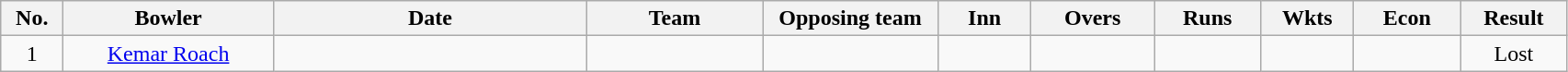<table class="wikitable sortable" style="font-size: 100%">
<tr align=center>
<th scope="col" width="38">No.</th>
<th scope="col" width="145">Bowler</th>
<th scope="col" width="220">Date</th>
<th scope="col" width="120">Team</th>
<th scope="col" width="120">Opposing team</th>
<th scope="col" width="60">Inn</th>
<th scope="col" width="82">Overs</th>
<th scope="col" width="70">Runs</th>
<th scope="col" width="60">Wkts</th>
<th scope="col" width="70">Econ</th>
<th scope="col" width="70">Result</th>
</tr>
<tr align=center>
<td scope="row">1</td>
<td><a href='#'>Kemar Roach</a></td>
<td></td>
<td></td>
<td></td>
<td></td>
<td></td>
<td></td>
<td></td>
<td></td>
<td>Lost</td>
</tr>
</table>
